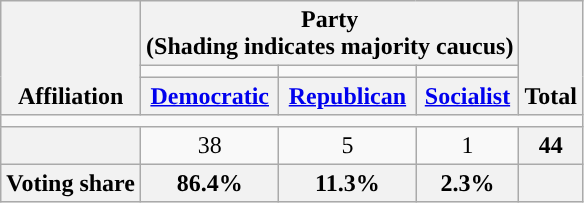<table class=wikitable style="text-align:center">
<tr style="vertical-align:bottom;">
<th rowspan=3>Affiliation</th>
<th colspan=3>Party <div>(Shading indicates majority caucus)</div></th>
<th rowspan=3>Total</th>
</tr>
<tr style="height:5px">
<td style="background-color:"></td>
<td style="background-color:"></td>
<td style="background-color:"></td>
</tr>
<tr>
<th><a href='#'>Democratic</a></th>
<th><a href='#'>Republican</a></th>
<th><a href='#'>Socialist</a></th>
</tr>
<tr>
<td colspan=5></td>
</tr>
<tr>
<th nowrap style="font-size:80%"></th>
<td>38</td>
<td>5</td>
<td>1</td>
<th>44</th>
</tr>
<tr>
<th>Voting share</th>
<th>86.4%</th>
<th>11.3%</th>
<th>2.3%</th>
<th colspan=3></th>
</tr>
</table>
